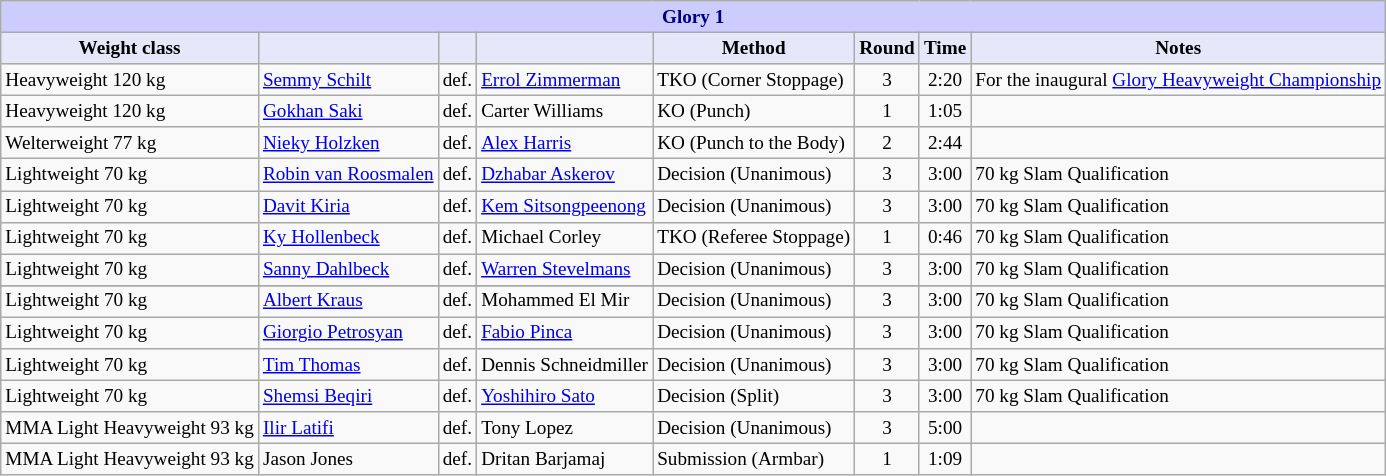<table class="wikitable" style="font-size: 80%;">
<tr>
<th colspan="8" style="background-color: #ccf; color: #000080; text-align: center;"><strong>Glory 1</strong></th>
</tr>
<tr>
<th colspan="1" style="background-color: #E6E8FA; color: #000000; text-align: center;">Weight class</th>
<th colspan="1" style="background-color: #E6E8FA; color: #000000; text-align: center;"></th>
<th colspan="1" style="background-color: #E6E8FA; color: #000000; text-align: center;"></th>
<th colspan="1" style="background-color: #E6E8FA; color: #000000; text-align: center;"></th>
<th colspan="1" style="background-color: #E6E8FA; color: #000000; text-align: center;">Method</th>
<th colspan="1" style="background-color: #E6E8FA; color: #000000; text-align: center;">Round</th>
<th colspan="1" style="background-color: #E6E8FA; color: #000000; text-align: center;">Time</th>
<th colspan="1" style="background-color: #E6E8FA; color: #000000; text-align: center;">Notes</th>
</tr>
<tr>
<td>Heavyweight 120 kg</td>
<td> <a href='#'>Semmy Schilt</a></td>
<td align=center>def.</td>
<td> <a href='#'>Errol Zimmerman</a></td>
<td>TKO (Corner Stoppage)</td>
<td align=center>3</td>
<td align=center>2:20</td>
<td>For the inaugural <a href='#'>Glory Heavyweight Championship</a></td>
</tr>
<tr>
<td>Heavyweight 120 kg</td>
<td> <a href='#'>Gokhan Saki</a></td>
<td align=center>def.</td>
<td> Carter Williams</td>
<td>KO (Punch)</td>
<td align=center>1</td>
<td align=center>1:05</td>
<td></td>
</tr>
<tr>
<td>Welterweight 77 kg</td>
<td> <a href='#'>Nieky Holzken</a></td>
<td align=center>def.</td>
<td> <a href='#'>Alex Harris</a></td>
<td>KO (Punch to the Body)</td>
<td align=center>2</td>
<td align=center>2:44</td>
<td></td>
</tr>
<tr>
<td>Lightweight 70 kg</td>
<td> <a href='#'>Robin van Roosmalen</a></td>
<td align=center>def.</td>
<td> <a href='#'>Dzhabar Askerov</a></td>
<td>Decision (Unanimous)</td>
<td align=center>3</td>
<td align=center>3:00</td>
<td>70 kg Slam Qualification</td>
</tr>
<tr>
<td>Lightweight 70 kg</td>
<td> <a href='#'>Davit Kiria</a></td>
<td align=center>def.</td>
<td> <a href='#'>Kem Sitsongpeenong</a></td>
<td>Decision (Unanimous)</td>
<td align=center>3</td>
<td align=center>3:00</td>
<td>70 kg Slam Qualification</td>
</tr>
<tr>
<td>Lightweight 70 kg</td>
<td> <a href='#'>Ky Hollenbeck</a></td>
<td align=center>def.</td>
<td> Michael Corley</td>
<td>TKO (Referee Stoppage)</td>
<td align=center>1</td>
<td align=center>0:46</td>
<td>70 kg Slam Qualification</td>
</tr>
<tr>
<td>Lightweight 70 kg</td>
<td> <a href='#'>Sanny Dahlbeck</a></td>
<td align=center>def.</td>
<td> <a href='#'>Warren Stevelmans</a></td>
<td>Decision (Unanimous)</td>
<td align=center>3</td>
<td align=center>3:00</td>
<td>70 kg Slam Qualification</td>
</tr>
<tr>
</tr>
<tr>
<td>Lightweight 70 kg</td>
<td> <a href='#'>Albert Kraus</a></td>
<td align=center>def.</td>
<td> Mohammed El Mir</td>
<td>Decision (Unanimous)</td>
<td align=center>3</td>
<td align=center>3:00</td>
<td>70 kg Slam Qualification</td>
</tr>
<tr>
<td>Lightweight 70 kg</td>
<td> <a href='#'>Giorgio Petrosyan</a></td>
<td align=center>def.</td>
<td> <a href='#'>Fabio Pinca</a></td>
<td>Decision (Unanimous)</td>
<td align=center>3</td>
<td align=center>3:00</td>
<td>70 kg Slam Qualification</td>
</tr>
<tr>
<td>Lightweight 70 kg</td>
<td> <a href='#'>Tim Thomas</a></td>
<td align=center>def.</td>
<td> Dennis Schneidmiller</td>
<td>Decision (Unanimous)</td>
<td align=center>3</td>
<td align=center>3:00</td>
<td>70 kg Slam Qualification</td>
</tr>
<tr>
<td>Lightweight 70 kg</td>
<td> <a href='#'>Shemsi Beqiri</a></td>
<td align=center>def.</td>
<td> <a href='#'>Yoshihiro Sato</a></td>
<td>Decision (Split)</td>
<td align=center>3</td>
<td align=center>3:00</td>
<td>70 kg Slam Qualification</td>
</tr>
<tr>
<td>MMA Light Heavyweight 93 kg</td>
<td> <a href='#'>Ilir Latifi</a></td>
<td align=center>def.</td>
<td> Tony Lopez</td>
<td>Decision (Unanimous)</td>
<td align=center>3</td>
<td align=center>5:00</td>
<td></td>
</tr>
<tr>
<td>MMA Light Heavyweight 93 kg</td>
<td> Jason Jones</td>
<td align=center>def.</td>
<td> Dritan Barjamaj</td>
<td>Submission (Armbar)</td>
<td align=center>1</td>
<td align=center>1:09</td>
<td></td>
</tr>
</table>
